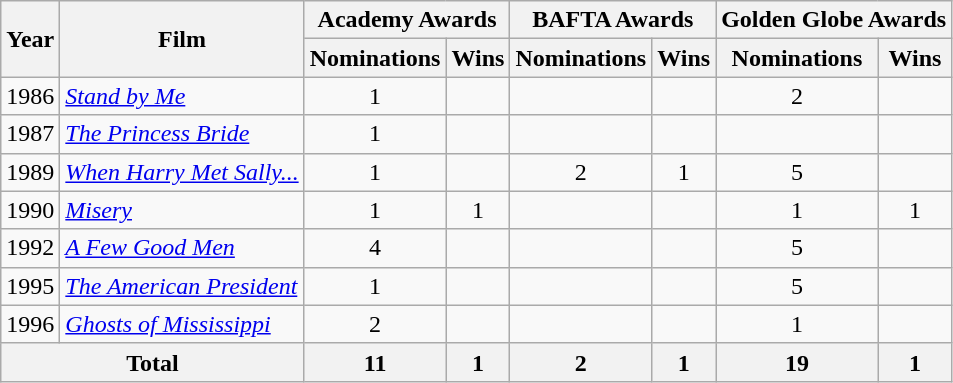<table class="wikitable sortable">
<tr>
<th rowspan="2">Year</th>
<th rowspan="2">Film</th>
<th colspan="2" style="text-align:center;">Academy Awards</th>
<th colspan="2" style="text-align:center;">BAFTA Awards</th>
<th colspan="2" style="text-align:center;">Golden Globe Awards</th>
</tr>
<tr>
<th>Nominations</th>
<th>Wins</th>
<th>Nominations</th>
<th>Wins</th>
<th>Nominations</th>
<th>Wins</th>
</tr>
<tr>
<td>1986</td>
<td><em><a href='#'>Stand by Me</a></em></td>
<td align=center>1</td>
<td></td>
<td></td>
<td></td>
<td align=center>2</td>
<td></td>
</tr>
<tr>
<td>1987</td>
<td><em><a href='#'>The Princess Bride</a></em></td>
<td align=center>1</td>
<td></td>
<td></td>
<td></td>
<td></td>
<td></td>
</tr>
<tr>
<td>1989</td>
<td><em><a href='#'>When Harry Met Sally...</a></em></td>
<td align=center>1</td>
<td></td>
<td align=center>2</td>
<td align=center>1</td>
<td align=center>5</td>
<td></td>
</tr>
<tr>
<td>1990</td>
<td><em><a href='#'>Misery</a></em></td>
<td align=center>1</td>
<td align=center>1</td>
<td></td>
<td></td>
<td align=center>1</td>
<td align=center>1</td>
</tr>
<tr>
<td>1992</td>
<td><em><a href='#'>A Few Good Men</a></em></td>
<td align=center>4</td>
<td></td>
<td></td>
<td></td>
<td align=center>5</td>
<td></td>
</tr>
<tr>
<td>1995</td>
<td><em><a href='#'>The American President</a></em></td>
<td align=center>1</td>
<td></td>
<td></td>
<td></td>
<td align=center>5</td>
<td></td>
</tr>
<tr>
<td>1996</td>
<td><em><a href='#'>Ghosts of Mississippi</a></em></td>
<td align=center>2</td>
<td></td>
<td></td>
<td></td>
<td align=center>1</td>
<td></td>
</tr>
<tr>
<th colspan="2"><strong>Total</strong></th>
<th align=center>11</th>
<th align=center>1</th>
<th align=center>2</th>
<th align=center>1</th>
<th align=center>19</th>
<th align=center>1</th>
</tr>
</table>
